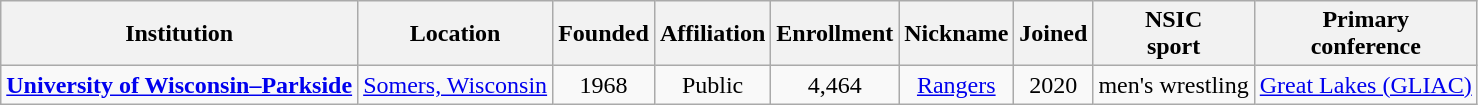<table class="wikitable sortable" style="text-align:center">
<tr>
<th>Institution</th>
<th>Location</th>
<th>Founded</th>
<th>Affiliation</th>
<th>Enrollment</th>
<th>Nickname</th>
<th>Joined</th>
<th>NSIC<br>sport</th>
<th>Primary<br>conference</th>
</tr>
<tr>
<td><strong><a href='#'>University of Wisconsin–Parkside</a></strong></td>
<td><a href='#'>Somers, Wisconsin</a></td>
<td>1968</td>
<td>Public</td>
<td>4,464</td>
<td><a href='#'>Rangers</a></td>
<td>2020</td>
<td>men's wrestling</td>
<td><a href='#'>Great Lakes (GLIAC)</a></td>
</tr>
</table>
